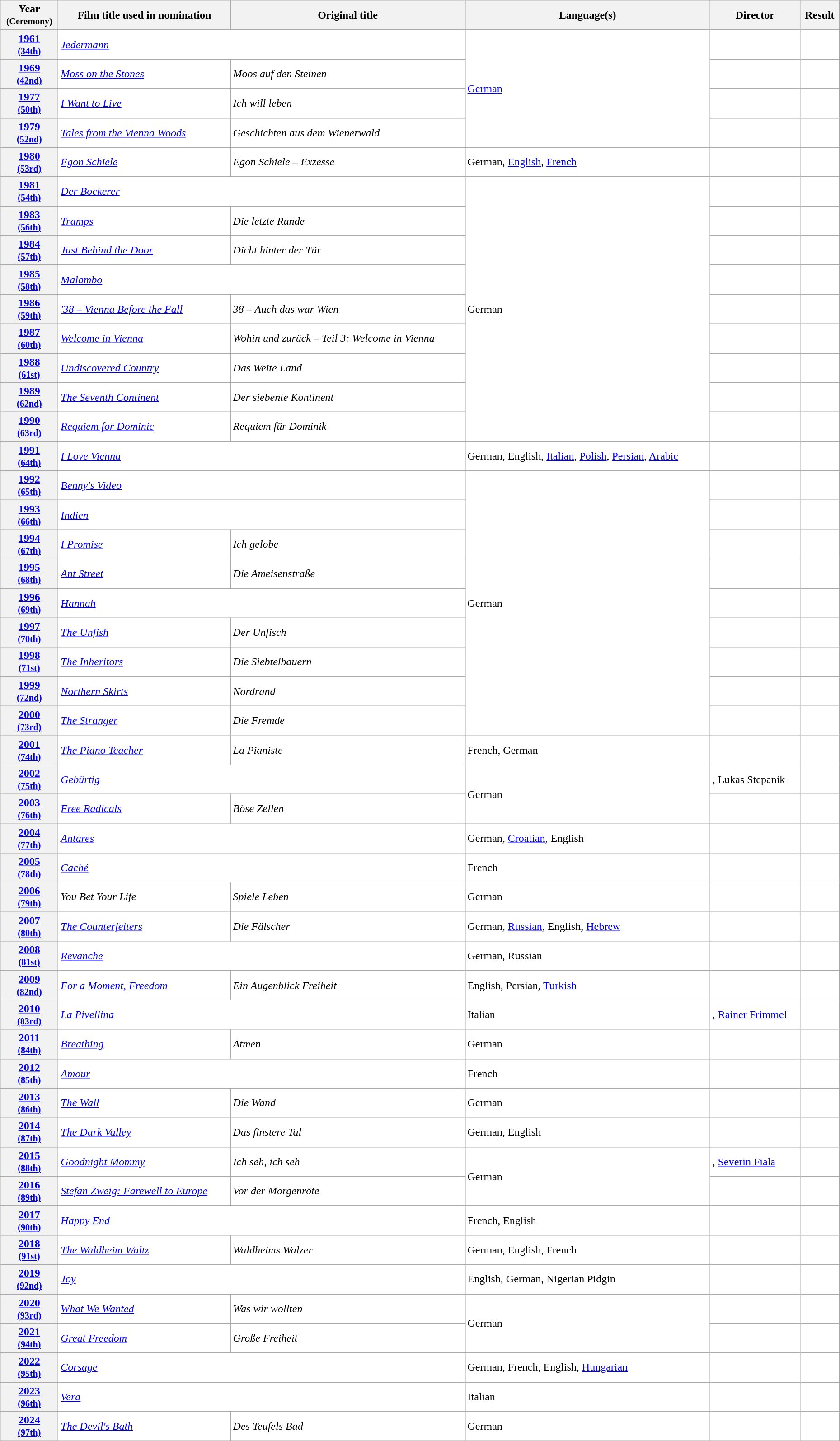<table class="wikitable sortable" width="98%" style="background:#ffffff;">
<tr>
<th>Year<br><small>(Ceremony)</small></th>
<th>Film title used in nomination</th>
<th>Original title</th>
<th>Language(s)</th>
<th>Director</th>
<th>Result</th>
</tr>
<tr>
<th align="center"><a href='#'>1961</a><br><small><a href='#'>(34th)</a></small></th>
<td colspan="2"><em><a href='#'>Jedermann</a></em></td>
<td rowspan="4"><a href='#'>German</a></td>
<td></td>
<td></td>
</tr>
<tr>
<th align="center"><a href='#'>1969</a><br><small><a href='#'>(42nd)</a></small></th>
<td><em><a href='#'>Moss on the Stones</a></em></td>
<td><em>Moos auf den Steinen</em></td>
<td></td>
<td></td>
</tr>
<tr>
<th align="center"><a href='#'>1977</a><br><small><a href='#'>(50th)</a></small></th>
<td><em><a href='#'>I Want to Live</a></em></td>
<td><em>Ich will leben</em></td>
<td></td>
<td></td>
</tr>
<tr>
<th align="center"><a href='#'>1979</a><br><small><a href='#'>(52nd)</a></small></th>
<td><em><a href='#'>Tales from the Vienna Woods</a></em></td>
<td><em>Geschichten aus dem Wienerwald</em></td>
<td></td>
<td></td>
</tr>
<tr>
<th align="center"><a href='#'>1980</a><br><small><a href='#'>(53rd)</a></small></th>
<td><em><a href='#'>Egon Schiele</a></em></td>
<td><em>Egon Schiele – Exzesse</em></td>
<td>German, <a href='#'>English</a>, <a href='#'>French</a></td>
<td></td>
<td></td>
</tr>
<tr>
<th align="center"><a href='#'>1981</a><br><small><a href='#'>(54th)</a></small></th>
<td colspan="2"><em><a href='#'>Der Bockerer</a></em></td>
<td rowspan="9">German</td>
<td></td>
<td></td>
</tr>
<tr>
<th align="center"><a href='#'>1983</a><br><small><a href='#'>(56th)</a></small></th>
<td><em><a href='#'>Tramps</a></em></td>
<td><em>Die letzte Runde</em></td>
<td></td>
<td></td>
</tr>
<tr>
<th align="center"><a href='#'>1984</a><br><small><a href='#'>(57th)</a></small></th>
<td><em><a href='#'>Just Behind the Door</a></em></td>
<td><em>Dicht hinter der Tür</em></td>
<td></td>
<td></td>
</tr>
<tr>
<th align="center"><a href='#'>1985</a><br><small><a href='#'>(58th)</a></small></th>
<td colspan="2"><em><a href='#'>Malambo</a></em></td>
<td></td>
<td></td>
</tr>
<tr>
<th align="center"><a href='#'>1986</a><br><small><a href='#'>(59th)</a></small></th>
<td><em><a href='#'>'38 – Vienna Before the Fall</a></em></td>
<td><em>38 – Auch das war Wien</em></td>
<td></td>
<td></td>
</tr>
<tr>
<th align="center"><a href='#'>1987</a><br><small><a href='#'>(60th)</a></small></th>
<td><em><a href='#'>Welcome in Vienna</a></em></td>
<td><em>Wohin und zurück – Teil 3: Welcome in Vienna</em></td>
<td></td>
<td></td>
</tr>
<tr>
<th align="center"><a href='#'>1988</a><br><small><a href='#'>(61st)</a></small></th>
<td><em><a href='#'>Undiscovered Country</a></em></td>
<td><em>Das Weite Land</em></td>
<td></td>
<td></td>
</tr>
<tr>
<th align="center"><a href='#'>1989</a><br><small><a href='#'>(62nd)</a></small></th>
<td><em><a href='#'>The Seventh Continent</a></em></td>
<td><em>Der siebente Kontinent</em></td>
<td></td>
<td></td>
</tr>
<tr>
<th align="center"><a href='#'>1990</a><br><small><a href='#'>(63rd)</a></small></th>
<td><em><a href='#'>Requiem for Dominic</a></em></td>
<td><em>Requiem für Dominik</em></td>
<td></td>
<td></td>
</tr>
<tr>
<th align="center"><a href='#'>1991</a><br><small><a href='#'>(64th)</a></small></th>
<td colspan="2"><em><a href='#'>I Love Vienna</a></em></td>
<td>German, English, <a href='#'>Italian</a>, <a href='#'>Polish</a>, <a href='#'>Persian</a>, <a href='#'>Arabic</a></td>
<td></td>
<td></td>
</tr>
<tr>
<th align="center"><a href='#'>1992</a><br><small><a href='#'>(65th)</a></small></th>
<td colspan="2"><em><a href='#'>Benny's Video</a></em></td>
<td rowspan="9">German</td>
<td></td>
<td></td>
</tr>
<tr>
<th align="center"><a href='#'>1993</a><br><small><a href='#'>(66th)</a></small></th>
<td colspan="2"><em><a href='#'>Indien</a></em></td>
<td></td>
<td></td>
</tr>
<tr>
<th align="center"><a href='#'>1994</a><br><small><a href='#'>(67th)</a></small></th>
<td><em><a href='#'>I Promise</a></em></td>
<td><em>Ich gelobe</em></td>
<td></td>
<td></td>
</tr>
<tr>
<th align="center"><a href='#'>1995</a><br><small><a href='#'>(68th)</a></small></th>
<td><em><a href='#'>Ant Street</a></em></td>
<td><em>Die Ameisenstraße</em></td>
<td></td>
<td></td>
</tr>
<tr>
<th align="center"><a href='#'>1996</a><br><small><a href='#'>(69th)</a></small></th>
<td colspan="2"><em><a href='#'>Hannah</a></em></td>
<td></td>
<td></td>
</tr>
<tr>
<th align="center"><a href='#'>1997</a><br><small><a href='#'>(70th)</a></small></th>
<td><em><a href='#'>The Unfish</a></em></td>
<td><em>Der Unfisch</em></td>
<td></td>
<td></td>
</tr>
<tr>
<th align="center"><a href='#'>1998</a><br><small><a href='#'>(71st)</a></small></th>
<td><em><a href='#'>The Inheritors</a></em></td>
<td><em>Die Siebtelbauern</em></td>
<td></td>
<td></td>
</tr>
<tr>
<th align="center"><a href='#'>1999</a><br><small><a href='#'>(72nd)</a></small></th>
<td><em><a href='#'>Northern Skirts</a></em></td>
<td><em>Nordrand</em></td>
<td></td>
<td></td>
</tr>
<tr>
<th align="center"><a href='#'>2000</a><br><small><a href='#'>(73rd)</a></small></th>
<td><em><a href='#'>The Stranger</a></em></td>
<td><em>Die Fremde</em></td>
<td></td>
<td></td>
</tr>
<tr>
<th align="center"><a href='#'>2001</a><br><small><a href='#'>(74th)</a></small></th>
<td><em><a href='#'>The Piano Teacher</a></em></td>
<td><em>La Pianiste</em></td>
<td>French, German</td>
<td></td>
<td></td>
</tr>
<tr>
<th align="center"><a href='#'>2002</a><br><small><a href='#'>(75th)</a></small></th>
<td colspan="2"><em><a href='#'>Gebürtig</a></em></td>
<td rowspan="2">German</td>
<td>, Lukas Stepanik</td>
<td></td>
</tr>
<tr>
<th align="center"><a href='#'>2003</a><br><small><a href='#'>(76th)</a></small></th>
<td><em><a href='#'>Free Radicals</a></em></td>
<td><em>Böse Zellen</em></td>
<td></td>
<td></td>
</tr>
<tr>
<th align="center"><a href='#'>2004</a><br><small><a href='#'>(77th)</a></small></th>
<td colspan="2"><em><a href='#'>Antares</a></em></td>
<td>German, <a href='#'>Croatian</a>, English</td>
<td></td>
<td></td>
</tr>
<tr>
<th align="center"><a href='#'>2005</a><br><small><a href='#'>(78th)</a></small></th>
<td colspan="2"><em><a href='#'>Caché</a></em></td>
<td>French</td>
<td></td>
<td></td>
</tr>
<tr>
<th align="center"><a href='#'>2006</a><br><small><a href='#'>(79th)</a></small></th>
<td><em>You Bet Your Life</em></td>
<td><em>Spiele Leben</em></td>
<td>German</td>
<td></td>
<td></td>
</tr>
<tr>
<th align="center"><a href='#'>2007</a><br><small><a href='#'>(80th)</a></small></th>
<td><em><a href='#'>The Counterfeiters</a></em></td>
<td><em>Die Fälscher</em></td>
<td>German, <a href='#'>Russian</a>, English, <a href='#'>Hebrew</a></td>
<td></td>
<td></td>
</tr>
<tr>
<th align="center"><a href='#'>2008</a><br><small><a href='#'>(81st)</a></small></th>
<td colspan="2"><em><a href='#'>Revanche</a></em></td>
<td>German, Russian</td>
<td></td>
<td></td>
</tr>
<tr>
<th align="center"><a href='#'>2009</a><br><small><a href='#'>(82nd)</a></small></th>
<td><em><a href='#'>For a Moment, Freedom</a></em></td>
<td><em>Ein Augenblick Freiheit</em></td>
<td>English, Persian, <a href='#'>Turkish</a></td>
<td></td>
<td></td>
</tr>
<tr>
<th align="center"><a href='#'>2010</a><br><small><a href='#'>(83rd)</a></small></th>
<td colspan="2"><em><a href='#'>La Pivellina</a></em></td>
<td>Italian</td>
<td>, <a href='#'>Rainer Frimmel</a></td>
<td></td>
</tr>
<tr>
<th align="center"><a href='#'>2011</a><br><small><a href='#'>(84th)</a></small></th>
<td><em><a href='#'>Breathing</a></em></td>
<td><em>Atmen</em></td>
<td>German</td>
<td></td>
<td></td>
</tr>
<tr>
<th align="center"><a href='#'>2012</a><br><small><a href='#'>(85th)</a></small></th>
<td colspan="2"><em><a href='#'>Amour</a></em></td>
<td>French</td>
<td></td>
<td></td>
</tr>
<tr>
<th align="center"><a href='#'>2013</a><br><small><a href='#'>(86th)</a></small></th>
<td><em><a href='#'>The Wall</a></em></td>
<td><em>Die Wand</em></td>
<td>German</td>
<td></td>
<td></td>
</tr>
<tr>
<th align="center"><a href='#'>2014</a><br><small><a href='#'>(87th)</a></small></th>
<td><em><a href='#'>The Dark Valley</a></em></td>
<td><em>Das finstere Tal</em></td>
<td>German, English</td>
<td></td>
<td></td>
</tr>
<tr>
<th align="center"><a href='#'>2015</a><br><small><a href='#'>(88th)</a></small></th>
<td><em><a href='#'>Goodnight Mommy</a></em></td>
<td><em>Ich seh, ich seh</em></td>
<td rowspan="2">German</td>
<td>, <a href='#'>Severin Fiala</a></td>
<td></td>
</tr>
<tr>
<th align="center"><a href='#'>2016</a><br><small><a href='#'>(89th)</a></small></th>
<td><em><a href='#'>Stefan Zweig: Farewell to Europe</a></em></td>
<td><em>Vor der Morgenröte</em></td>
<td></td>
<td></td>
</tr>
<tr>
<th align="center"><a href='#'>2017</a><br><small><a href='#'>(90th)</a></small></th>
<td colspan="2"><em><a href='#'>Happy End</a></em></td>
<td>French, English</td>
<td></td>
<td></td>
</tr>
<tr>
<th align="center"><a href='#'>2018</a><br><small><a href='#'>(91st)</a></small></th>
<td><em><a href='#'>The Waldheim Waltz</a></em></td>
<td><em>Waldheims Walzer</em></td>
<td>German, English, French</td>
<td></td>
<td></td>
</tr>
<tr>
<th align="center"><a href='#'>2019</a><br><small><a href='#'>(92nd)</a></small></th>
<td colspan="2"><em><a href='#'>Joy</a></em></td>
<td>English, German, Nigerian Pidgin</td>
<td></td>
<td></td>
</tr>
<tr>
<th align="center"><a href='#'>2020</a><br><small><a href='#'>(93rd)</a></small></th>
<td><em><a href='#'>What We Wanted</a></em></td>
<td><em>Was wir wollten</em></td>
<td rowspan="2">German</td>
<td></td>
<td></td>
</tr>
<tr>
<th align="center"><a href='#'>2021</a><br><small><a href='#'>(94th)</a></small></th>
<td><em><a href='#'>Great Freedom</a></em></td>
<td><em>Große Freiheit</em></td>
<td></td>
<td></td>
</tr>
<tr>
<th align="center"><a href='#'>2022</a><br><small><a href='#'>(95th)</a></small></th>
<td colspan="2"><em><a href='#'>Corsage</a></em></td>
<td>German, French, English, <a href='#'>Hungarian</a></td>
<td></td>
<td></td>
</tr>
<tr>
<th align="center"><a href='#'>2023</a><br><small><a href='#'>(96th)</a></small></th>
<td colspan="2"><em><a href='#'>Vera</a></em></td>
<td>Italian</td>
<td><br></td>
<td></td>
</tr>
<tr>
<th align="center"><a href='#'>2024</a><br><small><a href='#'>(97th)</a></small></th>
<td><em><a href='#'>The Devil's Bath</a></em></td>
<td><em>Des Teufels Bad</em></td>
<td>German</td>
<td><br></td>
<td></td>
</tr>
</table>
